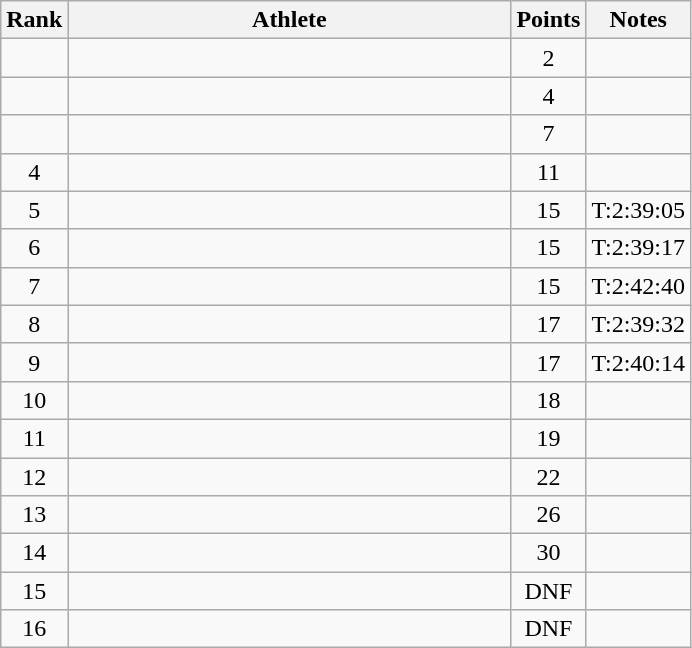<table class="wikitable" style="text-align:center">
<tr>
<th>Rank</th>
<th Style="width:18em">Athlete</th>
<th>Points</th>
<th>Notes</th>
</tr>
<tr>
<td></td>
<td style="text-align:left"></td>
<td>2</td>
<td></td>
</tr>
<tr>
<td></td>
<td style="text-align:left"></td>
<td>4</td>
<td></td>
</tr>
<tr>
<td></td>
<td style="text-align:left"></td>
<td>7</td>
<td></td>
</tr>
<tr>
<td>4</td>
<td style="text-align:left"></td>
<td>11</td>
<td></td>
</tr>
<tr>
<td>5</td>
<td style="text-align:left"></td>
<td>15</td>
<td>T:2:39:05</td>
</tr>
<tr>
<td>6</td>
<td style="text-align:left"></td>
<td>15</td>
<td>T:2:39:17</td>
</tr>
<tr>
<td>7</td>
<td style="text-align:left"></td>
<td>15</td>
<td>T:2:42:40</td>
</tr>
<tr>
<td>8</td>
<td style="text-align:left"></td>
<td>17</td>
<td>T:2:39:32</td>
</tr>
<tr>
<td>9</td>
<td style="text-align:left"></td>
<td>17</td>
<td>T:2:40:14</td>
</tr>
<tr>
<td>10</td>
<td style="text-align:left"></td>
<td>18</td>
<td></td>
</tr>
<tr>
<td>11</td>
<td style="text-align:left"></td>
<td>19</td>
<td></td>
</tr>
<tr>
<td>12</td>
<td style="text-align:left"></td>
<td>22</td>
<td></td>
</tr>
<tr>
<td>13</td>
<td style="text-align:left"></td>
<td>26</td>
<td></td>
</tr>
<tr>
<td>14</td>
<td style="text-align:left"></td>
<td>30</td>
<td></td>
</tr>
<tr>
<td>15</td>
<td style="text-align:left"></td>
<td>DNF</td>
<td></td>
</tr>
<tr>
<td>16</td>
<td style="text-align:left"></td>
<td>DNF</td>
<td></td>
</tr>
</table>
